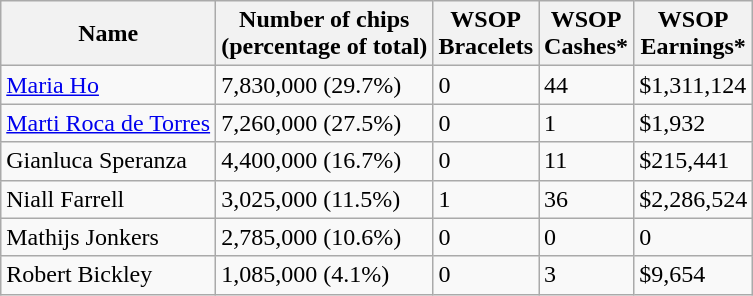<table class="wikitable sortable">
<tr>
<th>Name</th>
<th>Number of chips<br>(percentage of total)</th>
<th>WSOP<br>Bracelets</th>
<th>WSOP<br>Cashes*</th>
<th>WSOP<br>Earnings*</th>
</tr>
<tr>
<td> <a href='#'>Maria Ho</a></td>
<td>7,830,000 (29.7%)</td>
<td>0</td>
<td>44</td>
<td>$1,311,124</td>
</tr>
<tr>
<td> <a href='#'>Marti Roca de Torres</a></td>
<td>7,260,000 (27.5%)</td>
<td>0</td>
<td>1</td>
<td>$1,932</td>
</tr>
<tr>
<td> Gianluca Speranza</td>
<td>4,400,000 (16.7%)</td>
<td>0</td>
<td>11</td>
<td>$215,441</td>
</tr>
<tr>
<td> Niall Farrell</td>
<td>3,025,000 (11.5%)</td>
<td>1</td>
<td>36</td>
<td>$2,286,524</td>
</tr>
<tr>
<td> Mathijs Jonkers</td>
<td>2,785,000 (10.6%)</td>
<td>0</td>
<td>0</td>
<td>0</td>
</tr>
<tr>
<td> Robert Bickley</td>
<td>1,085,000 (4.1%)</td>
<td>0</td>
<td>3</td>
<td>$9,654</td>
</tr>
</table>
